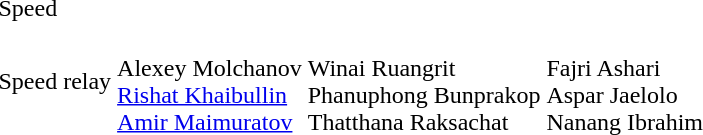<table>
<tr>
<td>Speed</td>
<td></td>
<td></td>
<td></td>
</tr>
<tr>
<td>Speed relay</td>
<td><br>Alexey Molchanov<br><a href='#'>Rishat Khaibullin</a><br><a href='#'>Amir Maimuratov</a></td>
<td><br>Winai Ruangrit<br>Phanuphong Bunprakop<br>Thatthana Raksachat</td>
<td><br>Fajri Ashari<br>Aspar Jaelolo<br>Nanang Ibrahim</td>
</tr>
</table>
